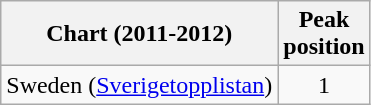<table class="wikitable">
<tr>
<th>Chart (2011-2012)</th>
<th>Peak<br>position</th>
</tr>
<tr>
<td>Sweden (<a href='#'>Sverigetopplistan</a>)</td>
<td align="center">1</td>
</tr>
</table>
